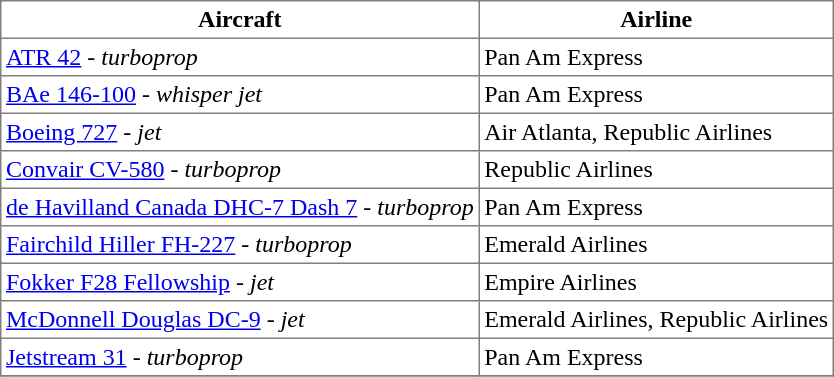<table class="toccolours sortable" border="1" cellpadding="3" style="border-collapse:collapse;">
<tr>
<th>Aircraft</th>
<th>Airline</th>
</tr>
<tr>
<td><a href='#'>ATR 42</a> - <em>turboprop</em></td>
<td>Pan Am Express</td>
</tr>
<tr>
<td><a href='#'>BAe 146-100</a> - <em>whisper jet</em></td>
<td>Pan Am Express</td>
</tr>
<tr>
<td><a href='#'>Boeing 727</a> - <em>jet</em></td>
<td>Air Atlanta, Republic Airlines</td>
</tr>
<tr>
<td><a href='#'>Convair CV-580</a> - <em>turboprop</em></td>
<td>Republic Airlines</td>
</tr>
<tr>
<td><a href='#'>de Havilland Canada DHC-7 Dash 7</a> - <em>turboprop</em></td>
<td>Pan Am Express</td>
</tr>
<tr>
<td><a href='#'>Fairchild Hiller FH-227</a> - <em>turboprop</em></td>
<td>Emerald Airlines</td>
</tr>
<tr>
<td><a href='#'>Fokker F28 Fellowship</a> - <em>jet</em></td>
<td>Empire Airlines</td>
</tr>
<tr>
<td><a href='#'>McDonnell Douglas DC-9</a> - <em>jet</em></td>
<td>Emerald Airlines, Republic Airlines</td>
</tr>
<tr>
<td><a href='#'>Jetstream 31</a> - <em>turboprop</em></td>
<td>Pan Am Express</td>
</tr>
<tr>
</tr>
</table>
